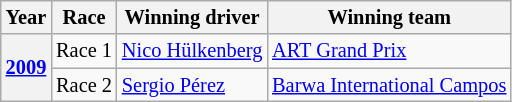<table class="wikitable" style="font-size:85%">
<tr>
<th>Year</th>
<th>Race</th>
<th>Winning driver</th>
<th>Winning team</th>
</tr>
<tr>
<th rowspan="2"><a href='#'>2009</a></th>
<td>Race 1</td>
<td> <a href='#'>Nico Hülkenberg</a></td>
<td> <a href='#'>ART Grand Prix</a></td>
</tr>
<tr>
<td>Race 2</td>
<td> <a href='#'>Sergio Pérez</a></td>
<td> <a href='#'>Barwa International Campos</a></td>
</tr>
</table>
